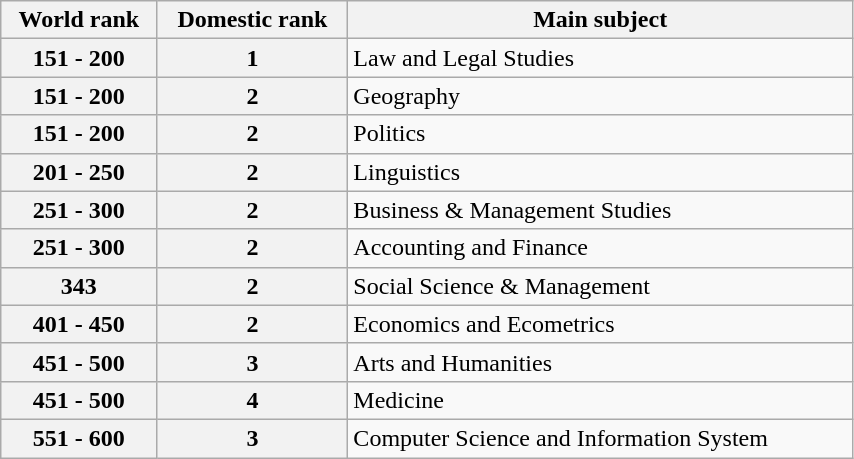<table class="wikitable" width=45%>
<tr>
<th>World rank</th>
<th>Domestic rank</th>
<th>Main subject</th>
</tr>
<tr>
<th><strong>151 - 200</strong></th>
<th>1</th>
<td>Law and Legal Studies</td>
</tr>
<tr>
<th>151 - 200</th>
<th>2</th>
<td>Geography</td>
</tr>
<tr>
<th>151 - 200</th>
<th>2</th>
<td>Politics</td>
</tr>
<tr>
<th>201 - 250</th>
<th>2</th>
<td>Linguistics</td>
</tr>
<tr>
<th>251 - 300</th>
<th>2</th>
<td>Business & Management Studies</td>
</tr>
<tr>
<th>251 - 300</th>
<th>2</th>
<td>Accounting and Finance</td>
</tr>
<tr>
<th>343</th>
<th>2</th>
<td>Social Science & Management</td>
</tr>
<tr>
<th>401 - 450</th>
<th>2</th>
<td>Economics and Ecometrics</td>
</tr>
<tr>
<th>451 - 500</th>
<th>3</th>
<td>Arts and Humanities</td>
</tr>
<tr>
<th>451 - 500</th>
<th>4</th>
<td>Medicine</td>
</tr>
<tr>
<th>551 - 600</th>
<th>3</th>
<td>Computer Science and Information System</td>
</tr>
</table>
